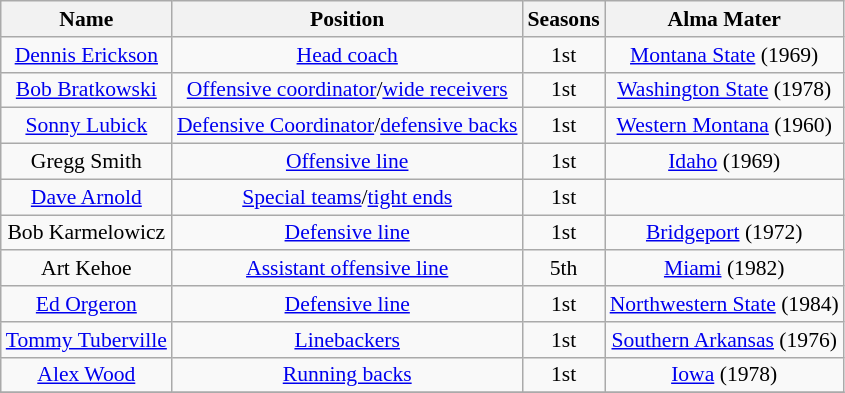<table class="wikitable" border="1" style="font-size:90%;">
<tr>
<th>Name</th>
<th>Position</th>
<th>Seasons</th>
<th>Alma Mater</th>
</tr>
<tr style="text-align:center;">
<td><a href='#'>Dennis Erickson</a></td>
<td><a href='#'>Head coach</a></td>
<td>1st</td>
<td><a href='#'>Montana State</a> (1969)</td>
</tr>
<tr style="text-align:center;">
<td><a href='#'>Bob Bratkowski</a></td>
<td><a href='#'>Offensive coordinator</a>/<a href='#'>wide receivers</a></td>
<td>1st</td>
<td><a href='#'>Washington State</a> (1978)</td>
</tr>
<tr style="text-align:center;">
<td><a href='#'>Sonny Lubick</a></td>
<td><a href='#'>Defensive Coordinator</a>/<a href='#'>defensive backs</a></td>
<td>1st</td>
<td><a href='#'>Western Montana</a> (1960)</td>
</tr>
<tr style="text-align:center;">
<td>Gregg Smith</td>
<td><a href='#'>Offensive line</a></td>
<td>1st</td>
<td><a href='#'>Idaho</a> (1969)</td>
</tr>
<tr style="text-align:center;">
<td><a href='#'>Dave Arnold</a></td>
<td><a href='#'>Special teams</a>/<a href='#'>tight ends</a></td>
<td>1st</td>
<td></td>
</tr>
<tr style="text-align:center;">
<td>Bob Karmelowicz</td>
<td><a href='#'>Defensive line</a></td>
<td>1st</td>
<td><a href='#'>Bridgeport</a> (1972)</td>
</tr>
<tr style="text-align:center;">
<td>Art Kehoe</td>
<td><a href='#'>Assistant offensive line</a></td>
<td>5th</td>
<td><a href='#'>Miami</a> (1982)</td>
</tr>
<tr style="text-align:center;">
<td><a href='#'>Ed Orgeron</a></td>
<td><a href='#'>Defensive line</a></td>
<td>1st</td>
<td><a href='#'>Northwestern State</a> (1984)</td>
</tr>
<tr style="text-align:center;">
<td><a href='#'>Tommy Tuberville</a></td>
<td><a href='#'>Linebackers</a></td>
<td>1st</td>
<td><a href='#'>Southern Arkansas</a> (1976)</td>
</tr>
<tr style="text-align:center;">
<td><a href='#'>Alex Wood</a></td>
<td><a href='#'>Running backs</a></td>
<td>1st</td>
<td><a href='#'>Iowa</a> (1978)</td>
</tr>
<tr style="text-align:center;">
</tr>
</table>
